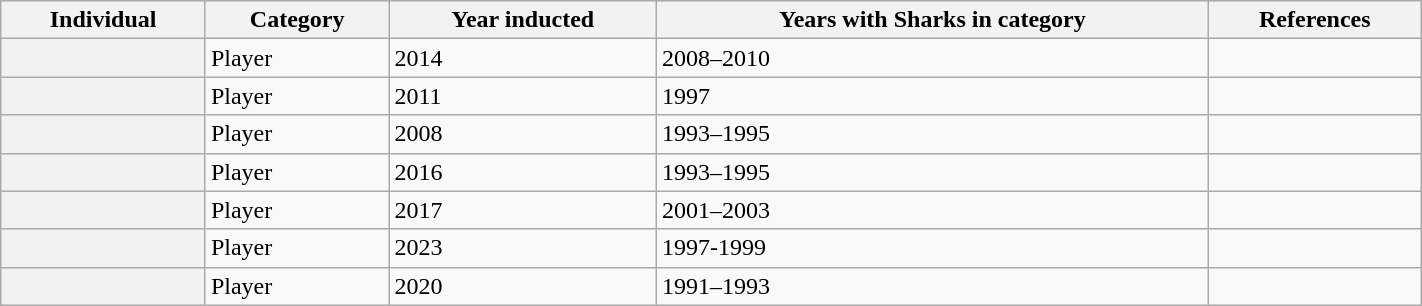<table class="wikitable sortable" width="75%">
<tr>
<th scope="col">Individual</th>
<th scope="col">Category</th>
<th scope="col">Year inducted</th>
<th scope="col">Years with Sharks in category</th>
<th scope="col" class="unsortable">References</th>
</tr>
<tr>
<th scope="row"></th>
<td>Player</td>
<td>2014</td>
<td>2008–2010</td>
<td></td>
</tr>
<tr>
<th scope="row"></th>
<td>Player</td>
<td>2011</td>
<td>1997</td>
<td></td>
</tr>
<tr>
<th scope="row"></th>
<td>Player</td>
<td>2008</td>
<td>1993–1995</td>
<td></td>
</tr>
<tr>
<th scope="row"></th>
<td>Player</td>
<td>2016</td>
<td>1993–1995</td>
<td></td>
</tr>
<tr>
<th scope="row"></th>
<td>Player</td>
<td>2017</td>
<td>2001–2003</td>
<td></td>
</tr>
<tr>
<th scope="row"></th>
<td>Player</td>
<td>2023</td>
<td>1997-1999</td>
<td></td>
</tr>
<tr>
<th scope="row"></th>
<td>Player</td>
<td>2020</td>
<td>1991–1993</td>
<td></td>
</tr>
</table>
